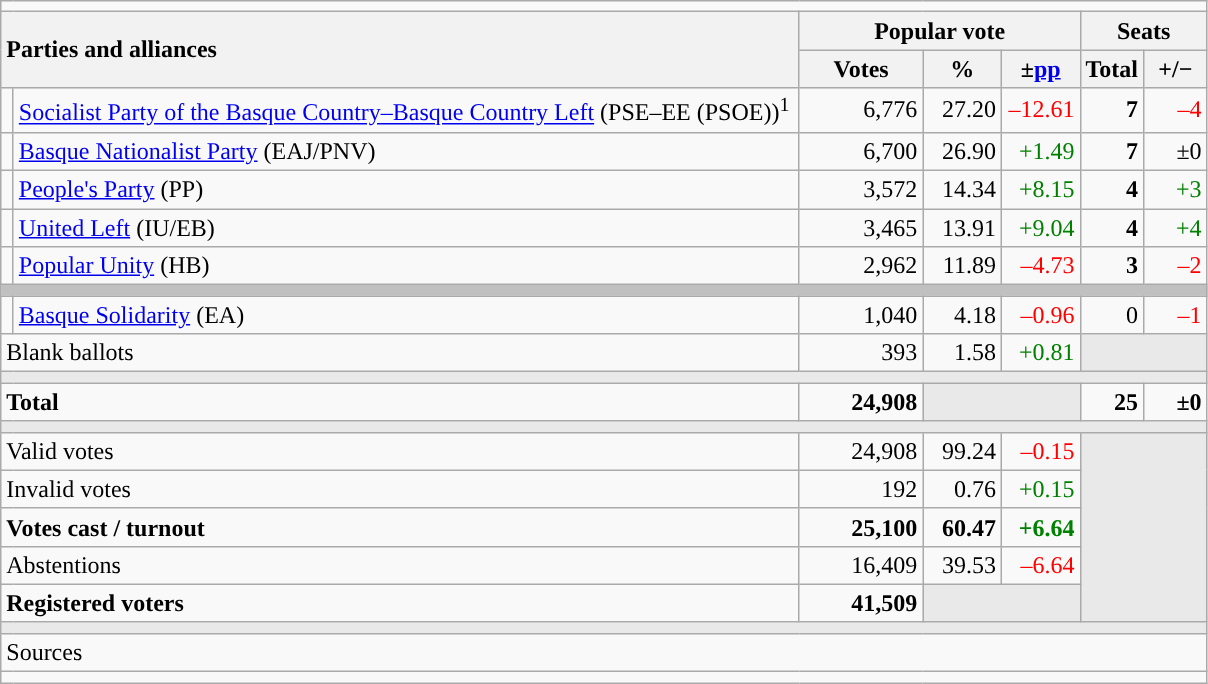<table class="wikitable" style="text-align:right;">
<tr>
<td colspan="7"></td>
</tr>
<tr>
<th style="text-align:left;" rowspan="2" colspan="2" width="525">Parties and alliances</th>
<th colspan="3">Popular vote</th>
<th colspan="2">Seats</th>
</tr>
<tr>
<th width="75">Votes</th>
<th width="45">%</th>
<th width="45">±<a href='#'>pp</a></th>
<th width="35">Total</th>
<th width="35">+/−</th>
</tr>
<tr>
<td width="1" style="color:inherit;background:"></td>
<td align="left"><a href='#'>Socialist Party of the Basque Country–Basque Country Left</a> (PSE–EE (PSOE))<sup>1</sup></td>
<td>6,776</td>
<td>27.20</td>
<td style="color:red;">–12.61</td>
<td><strong>7</strong></td>
<td style="color:red;">–4</td>
</tr>
<tr>
<td style="color:inherit;background:"></td>
<td align="left"><a href='#'>Basque Nationalist Party</a> (EAJ/PNV)</td>
<td>6,700</td>
<td>26.90</td>
<td style="color:green;">+1.49</td>
<td><strong>7</strong></td>
<td>±0</td>
</tr>
<tr>
<td style="color:inherit;background:"></td>
<td align="left"><a href='#'>People's Party</a> (PP)</td>
<td>3,572</td>
<td>14.34</td>
<td style="color:green;">+8.15</td>
<td><strong>4</strong></td>
<td style="color:green;">+3</td>
</tr>
<tr>
<td style="color:inherit;background:"></td>
<td align="left"><a href='#'>United Left</a> (IU/EB)</td>
<td>3,465</td>
<td>13.91</td>
<td style="color:green;">+9.04</td>
<td><strong>4</strong></td>
<td style="color:green;">+4</td>
</tr>
<tr>
<td style="color:inherit;background:"></td>
<td align="left"><a href='#'>Popular Unity</a> (HB)</td>
<td>2,962</td>
<td>11.89</td>
<td style="color:red;">–4.73</td>
<td><strong>3</strong></td>
<td style="color:red;">–2</td>
</tr>
<tr>
<td colspan="7" bgcolor="#C0C0C0"></td>
</tr>
<tr>
<td style="color:inherit;background:"></td>
<td align="left"><a href='#'>Basque Solidarity</a> (EA)</td>
<td>1,040</td>
<td>4.18</td>
<td style="color:red;">–0.96</td>
<td>0</td>
<td style="color:red;">–1</td>
</tr>
<tr>
<td align="left" colspan="2">Blank ballots</td>
<td>393</td>
<td>1.58</td>
<td style="color:green;">+0.81</td>
<td bgcolor="#E9E9E9" colspan="2"></td>
</tr>
<tr>
<td colspan="7" bgcolor="#E9E9E9"></td>
</tr>
<tr style="font-weight:bold;">
<td align="left" colspan="2">Total</td>
<td>24,908</td>
<td bgcolor="#E9E9E9" colspan="2"></td>
<td>25</td>
<td>±0</td>
</tr>
<tr>
<td colspan="7" bgcolor="#E9E9E9"></td>
</tr>
<tr>
<td align="left" colspan="2">Valid votes</td>
<td>24,908</td>
<td>99.24</td>
<td style="color:red;">–0.15</td>
<td bgcolor="#E9E9E9" colspan="2" rowspan="5"></td>
</tr>
<tr>
<td align="left" colspan="2">Invalid votes</td>
<td>192</td>
<td>0.76</td>
<td style="color:green;">+0.15</td>
</tr>
<tr style="font-weight:bold;">
<td align="left" colspan="2">Votes cast / turnout</td>
<td>25,100</td>
<td>60.47</td>
<td style="color:green;">+6.64</td>
</tr>
<tr>
<td align="left" colspan="2">Abstentions</td>
<td>16,409</td>
<td>39.53</td>
<td style="color:red;">–6.64</td>
</tr>
<tr style="font-weight:bold;">
<td align="left" colspan="2">Registered voters</td>
<td>41,509</td>
<td bgcolor="#E9E9E9" colspan="2"></td>
</tr>
<tr>
<td colspan="7" bgcolor="#E9E9E9"></td>
</tr>
<tr>
<td align="left" colspan="7">Sources</td>
</tr>
<tr>
<td colspan="7" style="text-align:left; max-width:790px;"></td>
</tr>
</table>
